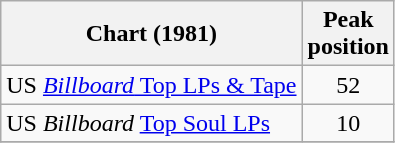<table class="wikitable">
<tr>
<th>Chart (1981)</th>
<th>Peak<br>position</th>
</tr>
<tr>
<td>US <a href='#'><em>Billboard</em> Top LPs & Tape</a></td>
<td align=center>52</td>
</tr>
<tr>
<td>US <em>Billboard</em> <a href='#'>Top Soul LPs</a></td>
<td align=center>10</td>
</tr>
<tr>
</tr>
</table>
